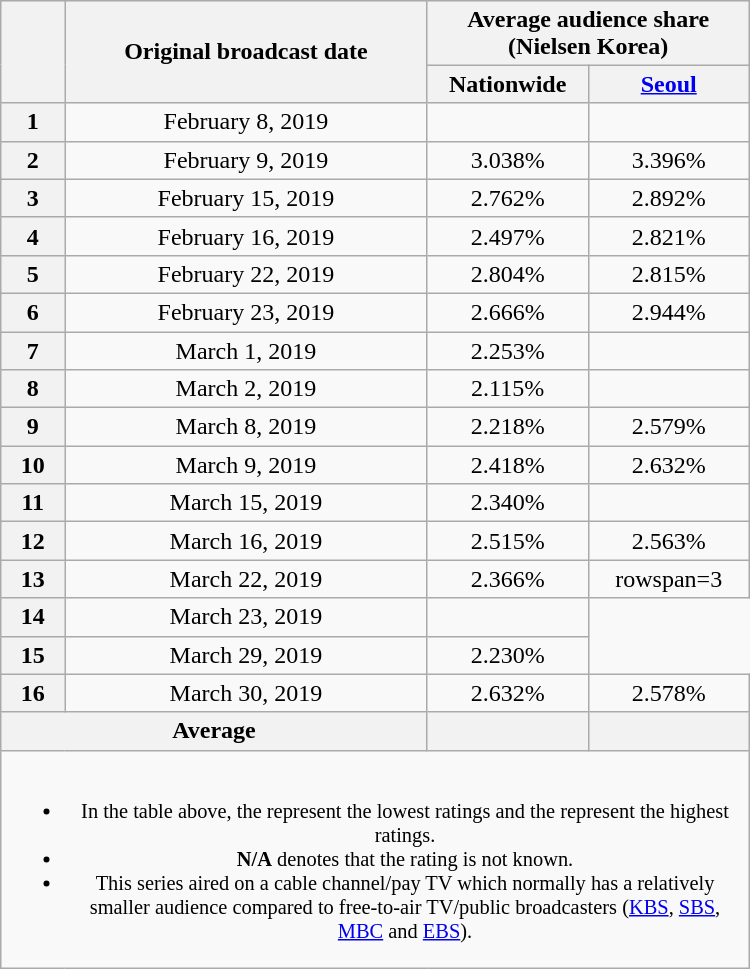<table class="wikitable" style="text-align:center;max-width:500px; margin-left: auto; margin-right: auto; border: none;">
<tr>
</tr>
<tr>
<th rowspan="2"></th>
<th rowspan="2">Original broadcast date</th>
<th colspan="2">Average audience share<br>(Nielsen Korea)</th>
</tr>
<tr>
<th width="100">Nationwide</th>
<th width="100"><a href='#'>Seoul</a></th>
</tr>
<tr>
<th>1</th>
<td>February 8, 2019</td>
<td></td>
<td></td>
</tr>
<tr>
<th>2</th>
<td>February 9, 2019</td>
<td>3.038%</td>
<td>3.396%</td>
</tr>
<tr>
<th>3</th>
<td>February 15, 2019</td>
<td>2.762%</td>
<td>2.892%</td>
</tr>
<tr>
<th>4</th>
<td>February 16, 2019</td>
<td>2.497%</td>
<td>2.821%</td>
</tr>
<tr>
<th>5</th>
<td>February 22, 2019</td>
<td>2.804%</td>
<td>2.815%</td>
</tr>
<tr>
<th>6</th>
<td>February 23, 2019</td>
<td>2.666%</td>
<td>2.944%</td>
</tr>
<tr>
<th>7</th>
<td>March 1, 2019</td>
<td>2.253%</td>
<td></td>
</tr>
<tr>
<th>8</th>
<td>March 2, 2019</td>
<td>2.115%</td>
<td></td>
</tr>
<tr>
<th>9</th>
<td>March 8, 2019</td>
<td>2.218%</td>
<td>2.579%</td>
</tr>
<tr>
<th>10</th>
<td>March 9, 2019</td>
<td>2.418%</td>
<td>2.632%</td>
</tr>
<tr>
<th>11</th>
<td>March 15, 2019</td>
<td>2.340%</td>
<td></td>
</tr>
<tr>
<th>12</th>
<td>March 16, 2019</td>
<td>2.515%</td>
<td>2.563%</td>
</tr>
<tr>
<th>13</th>
<td>March 22, 2019</td>
<td>2.366%</td>
<td>rowspan=3 </td>
</tr>
<tr>
<th>14</th>
<td>March 23, 2019</td>
<td></td>
</tr>
<tr>
<th>15</th>
<td>March 29, 2019</td>
<td>2.230%</td>
</tr>
<tr>
<th>16</th>
<td>March 30, 2019</td>
<td>2.632%</td>
<td>2.578%</td>
</tr>
<tr>
<th colspan="2">Average</th>
<th></th>
<th></th>
</tr>
<tr>
<td colspan="4" style="font-size:85%"><br><ul><li>In the table above, the <strong></strong> represent the lowest ratings and the <strong></strong> represent the highest ratings.</li><li><strong>N/A</strong> denotes that the rating is not known.</li><li>This series aired on a cable channel/pay TV which normally has a relatively smaller audience compared to free-to-air TV/public broadcasters (<a href='#'>KBS</a>, <a href='#'>SBS</a>, <a href='#'>MBC</a> and <a href='#'>EBS</a>).</li></ul></td>
</tr>
</table>
